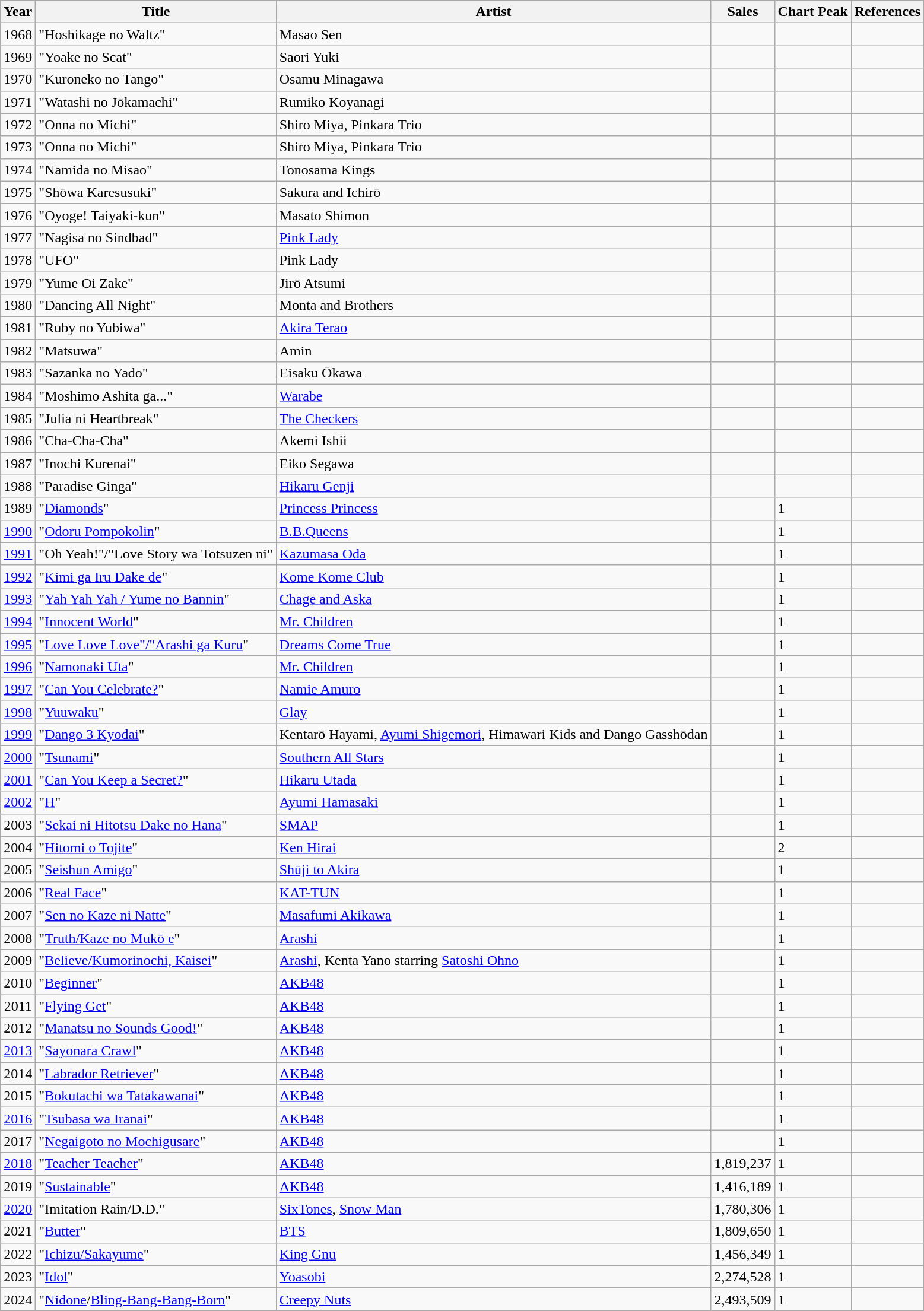<table class="wikitable sortable">
<tr>
<th>Year</th>
<th>Title</th>
<th>Artist</th>
<th>Sales</th>
<th>Chart Peak</th>
<th>References</th>
</tr>
<tr>
<td align="center">1968</td>
<td>"Hoshikage no Waltz"</td>
<td>Masao Sen</td>
<td></td>
<td></td>
<td></td>
</tr>
<tr>
<td align="center">1969</td>
<td>"Yoake no Scat"</td>
<td>Saori Yuki</td>
<td></td>
<td></td>
<td></td>
</tr>
<tr>
<td align="center">1970</td>
<td>"Kuroneko no Tango"</td>
<td>Osamu Minagawa</td>
<td></td>
<td></td>
<td></td>
</tr>
<tr>
<td align="center">1971</td>
<td>"Watashi no Jōkamachi"</td>
<td>Rumiko Koyanagi</td>
<td></td>
<td></td>
<td></td>
</tr>
<tr>
<td align="center">1972</td>
<td>"Onna no Michi"</td>
<td>Shiro Miya, Pinkara Trio</td>
<td></td>
<td></td>
<td></td>
</tr>
<tr>
<td align="center">1973</td>
<td>"Onna no Michi"</td>
<td>Shiro Miya, Pinkara Trio</td>
<td></td>
<td></td>
<td></td>
</tr>
<tr>
<td align="center">1974</td>
<td>"Namida no Misao"</td>
<td>Tonosama Kings</td>
<td></td>
<td></td>
<td></td>
</tr>
<tr>
<td align="center">1975</td>
<td>"Shōwa Karesusuki"</td>
<td>Sakura and Ichirō</td>
<td></td>
<td></td>
<td></td>
</tr>
<tr>
<td align="center">1976</td>
<td>"Oyoge! Taiyaki-kun"</td>
<td>Masato Shimon</td>
<td></td>
<td></td>
<td></td>
</tr>
<tr>
<td align="center">1977</td>
<td>"Nagisa no Sindbad"</td>
<td><a href='#'>Pink Lady</a></td>
<td></td>
<td></td>
<td></td>
</tr>
<tr>
<td align="center">1978</td>
<td>"UFO"</td>
<td>Pink Lady</td>
<td></td>
<td></td>
<td></td>
</tr>
<tr>
<td align="center">1979</td>
<td>"Yume Oi Zake"</td>
<td>Jirō Atsumi</td>
<td></td>
<td></td>
<td></td>
</tr>
<tr>
<td align="center">1980</td>
<td>"Dancing All Night"</td>
<td>Monta and Brothers</td>
<td></td>
<td></td>
<td></td>
</tr>
<tr>
<td align="center">1981</td>
<td>"Ruby no Yubiwa"</td>
<td><a href='#'>Akira Terao</a></td>
<td></td>
<td></td>
<td></td>
</tr>
<tr>
<td align="center">1982</td>
<td>"Matsuwa"</td>
<td>Amin</td>
<td></td>
<td></td>
<td></td>
</tr>
<tr>
<td align="center">1983</td>
<td>"Sazanka no Yado"</td>
<td>Eisaku Ōkawa</td>
<td></td>
<td></td>
<td></td>
</tr>
<tr>
<td align="center">1984</td>
<td>"Moshimo Ashita ga..."</td>
<td><a href='#'>Warabe</a></td>
<td></td>
<td></td>
<td></td>
</tr>
<tr>
<td align="center">1985</td>
<td>"Julia ni Heartbreak"</td>
<td><a href='#'>The Checkers</a></td>
<td></td>
<td></td>
<td></td>
</tr>
<tr>
<td align="center">1986</td>
<td>"Cha-Cha-Cha"</td>
<td>Akemi Ishii</td>
<td></td>
<td></td>
<td></td>
</tr>
<tr>
<td align="center">1987</td>
<td>"Inochi Kurenai"</td>
<td>Eiko Segawa</td>
<td></td>
<td></td>
<td></td>
</tr>
<tr>
<td align="center">1988</td>
<td>"Paradise Ginga"</td>
<td><a href='#'>Hikaru Genji</a></td>
<td></td>
<td></td>
<td></td>
</tr>
<tr>
<td align="center">1989</td>
<td>"<a href='#'>Diamonds</a>"</td>
<td><a href='#'>Princess Princess</a></td>
<td></td>
<td>1</td>
<td></td>
</tr>
<tr>
<td align="center"><a href='#'>1990</a></td>
<td>"<a href='#'>Odoru Pompokolin</a>"</td>
<td><a href='#'>B.B.Queens</a></td>
<td></td>
<td>1</td>
<td></td>
</tr>
<tr>
<td align="center"><a href='#'>1991</a></td>
<td>"Oh Yeah!"/"Love Story wa Totsuzen ni"</td>
<td><a href='#'>Kazumasa Oda</a></td>
<td></td>
<td>1</td>
<td></td>
</tr>
<tr>
<td align="center"><a href='#'>1992</a></td>
<td>"<a href='#'>Kimi ga Iru Dake de</a>"</td>
<td><a href='#'>Kome Kome Club</a></td>
<td></td>
<td>1</td>
<td></td>
</tr>
<tr>
<td align="center"><a href='#'>1993</a></td>
<td>"<a href='#'>Yah Yah Yah / Yume no Bannin</a>"</td>
<td><a href='#'>Chage and Aska</a></td>
<td></td>
<td>1</td>
<td></td>
</tr>
<tr>
<td align="center"><a href='#'>1994</a></td>
<td>"<a href='#'>Innocent World</a>"</td>
<td><a href='#'>Mr. Children</a></td>
<td></td>
<td>1</td>
<td></td>
</tr>
<tr>
<td align="center"><a href='#'>1995</a></td>
<td>"<a href='#'>Love Love Love"/"Arashi ga Kuru</a>"</td>
<td><a href='#'>Dreams Come True</a></td>
<td></td>
<td>1</td>
<td></td>
</tr>
<tr>
<td align="center"><a href='#'>1996</a></td>
<td>"<a href='#'>Namonaki Uta</a>"</td>
<td><a href='#'>Mr. Children</a></td>
<td></td>
<td>1</td>
<td></td>
</tr>
<tr>
<td align="center"><a href='#'>1997</a></td>
<td>"<a href='#'>Can You Celebrate?</a>"</td>
<td><a href='#'>Namie Amuro</a></td>
<td></td>
<td>1</td>
<td></td>
</tr>
<tr>
<td align="center"><a href='#'>1998</a></td>
<td>"<a href='#'>Yuuwaku</a>"</td>
<td><a href='#'>Glay</a></td>
<td></td>
<td>1</td>
<td></td>
</tr>
<tr>
<td align="center"><a href='#'>1999</a></td>
<td>"<a href='#'>Dango 3 Kyodai</a>"</td>
<td>Kentarō Hayami, <a href='#'>Ayumi Shigemori</a>, Himawari Kids and Dango Gasshōdan</td>
<td></td>
<td>1</td>
<td></td>
</tr>
<tr>
<td align="center"><a href='#'>2000</a></td>
<td>"<a href='#'>Tsunami</a>"</td>
<td><a href='#'>Southern All Stars</a></td>
<td></td>
<td>1</td>
<td></td>
</tr>
<tr>
<td align="center"><a href='#'>2001</a></td>
<td>"<a href='#'>Can You Keep a Secret?</a>"</td>
<td><a href='#'>Hikaru Utada</a></td>
<td></td>
<td>1</td>
<td></td>
</tr>
<tr>
<td align="center"><a href='#'>2002</a></td>
<td>"<a href='#'>H</a>"</td>
<td><a href='#'>Ayumi Hamasaki</a></td>
<td></td>
<td>1</td>
<td></td>
</tr>
<tr>
<td align="center">2003</td>
<td>"<a href='#'>Sekai ni Hitotsu Dake no Hana</a>"</td>
<td><a href='#'>SMAP</a></td>
<td></td>
<td>1</td>
<td></td>
</tr>
<tr>
<td align="center">2004</td>
<td>"<a href='#'>Hitomi o Tojite</a>"</td>
<td><a href='#'>Ken Hirai</a></td>
<td></td>
<td>2</td>
<td></td>
</tr>
<tr>
<td align="center">2005</td>
<td>"<a href='#'>Seishun Amigo</a>"</td>
<td><a href='#'>Shūji to Akira</a></td>
<td></td>
<td>1</td>
<td></td>
</tr>
<tr>
<td align="center">2006</td>
<td>"<a href='#'>Real Face</a>"</td>
<td><a href='#'>KAT-TUN</a></td>
<td></td>
<td>1</td>
<td></td>
</tr>
<tr>
<td align="center">2007</td>
<td>"<a href='#'>Sen no Kaze ni Natte</a>"</td>
<td><a href='#'>Masafumi Akikawa</a></td>
<td></td>
<td>1</td>
<td></td>
</tr>
<tr>
<td align="center">2008</td>
<td>"<a href='#'>Truth/Kaze no Mukō e</a>"</td>
<td><a href='#'>Arashi</a></td>
<td></td>
<td>1</td>
<td></td>
</tr>
<tr>
<td align="center">2009</td>
<td>"<a href='#'>Believe/Kumorinochi, Kaisei</a>"</td>
<td><a href='#'>Arashi</a>, Kenta Yano starring <a href='#'>Satoshi Ohno</a></td>
<td></td>
<td>1</td>
<td></td>
</tr>
<tr>
<td align="center">2010</td>
<td>"<a href='#'>Beginner</a>"</td>
<td><a href='#'>AKB48</a></td>
<td></td>
<td>1</td>
<td></td>
</tr>
<tr>
<td align="center">2011</td>
<td>"<a href='#'>Flying Get</a>"</td>
<td><a href='#'>AKB48</a></td>
<td></td>
<td>1</td>
<td></td>
</tr>
<tr>
<td align="center">2012</td>
<td>"<a href='#'>Manatsu no Sounds Good!</a>"</td>
<td><a href='#'>AKB48</a></td>
<td></td>
<td>1</td>
<td></td>
</tr>
<tr>
<td align="center"><a href='#'>2013</a></td>
<td>"<a href='#'>Sayonara Crawl</a>"</td>
<td><a href='#'>AKB48</a></td>
<td></td>
<td>1</td>
<td></td>
</tr>
<tr>
<td align="center">2014</td>
<td>"<a href='#'>Labrador Retriever</a>"</td>
<td><a href='#'>AKB48</a></td>
<td></td>
<td>1</td>
<td></td>
</tr>
<tr>
<td align="center">2015</td>
<td>"<a href='#'>Bokutachi wa Tatakawanai</a>"</td>
<td><a href='#'>AKB48</a></td>
<td></td>
<td>1</td>
<td></td>
</tr>
<tr>
<td align="center"><a href='#'>2016</a></td>
<td>"<a href='#'>Tsubasa wa Iranai</a>"</td>
<td><a href='#'>AKB48</a></td>
<td></td>
<td>1</td>
<td></td>
</tr>
<tr>
<td align="center">2017</td>
<td>"<a href='#'>Negaigoto no Mochigusare</a>"</td>
<td><a href='#'>AKB48</a></td>
<td></td>
<td>1</td>
<td></td>
</tr>
<tr>
<td align="center"><a href='#'>2018</a></td>
<td>"<a href='#'>Teacher Teacher</a>"</td>
<td><a href='#'>AKB48</a></td>
<td>1,819,237</td>
<td>1</td>
<td></td>
</tr>
<tr>
<td align="center">2019</td>
<td>"<a href='#'>Sustainable</a>"</td>
<td><a href='#'>AKB48</a></td>
<td>1,416,189</td>
<td>1</td>
<td></td>
</tr>
<tr>
<td align="center"><a href='#'>2020</a></td>
<td>"Imitation Rain/D.D."</td>
<td><a href='#'>SixTones</a>, <a href='#'>Snow Man</a></td>
<td>1,780,306</td>
<td>1</td>
<td></td>
</tr>
<tr>
<td align="center">2021</td>
<td>"<a href='#'>Butter</a>"</td>
<td><a href='#'>BTS</a></td>
<td>1,809,650</td>
<td>1</td>
<td></td>
</tr>
<tr>
<td align="center">2022</td>
<td>"<a href='#'>Ichizu/Sakayume</a>"</td>
<td><a href='#'>King Gnu</a></td>
<td>1,456,349</td>
<td>1</td>
<td></td>
</tr>
<tr>
<td align="center">2023</td>
<td>"<a href='#'>Idol</a>"</td>
<td><a href='#'>Yoasobi</a></td>
<td>2,274,528</td>
<td>1</td>
<td></td>
</tr>
<tr>
<td align="center">2024</td>
<td>"<a href='#'>Nidone</a>/<a href='#'>Bling-Bang-Bang-Born</a>"</td>
<td><a href='#'>Creepy Nuts</a></td>
<td>2,493,509</td>
<td>1</td>
<td></td>
</tr>
</table>
